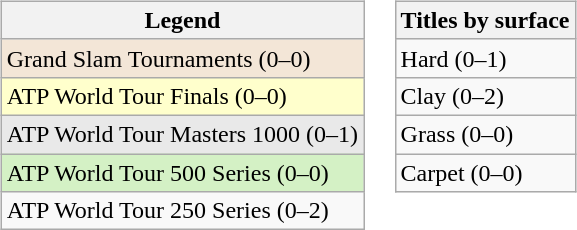<table>
<tr valign=top>
<td><br><table class="wikitable">
<tr>
<th>Legend</th>
</tr>
<tr bgcolor=f3e6d7>
<td>Grand Slam Tournaments (0–0)</td>
</tr>
<tr bgcolor=ffffcc>
<td>ATP World Tour Finals (0–0)</td>
</tr>
<tr bgcolor=e9e9e9>
<td>ATP World Tour Masters 1000 (0–1)</td>
</tr>
<tr bgcolor=d4f1c5>
<td>ATP World Tour 500 Series (0–0)</td>
</tr>
<tr>
<td>ATP World Tour 250 Series (0–2)</td>
</tr>
</table>
</td>
<td><br><table class="wikitable">
<tr>
<th>Titles by surface</th>
</tr>
<tr>
<td>Hard (0–1)</td>
</tr>
<tr>
<td>Clay (0–2)</td>
</tr>
<tr>
<td>Grass (0–0)</td>
</tr>
<tr>
<td>Carpet (0–0)</td>
</tr>
</table>
</td>
</tr>
</table>
